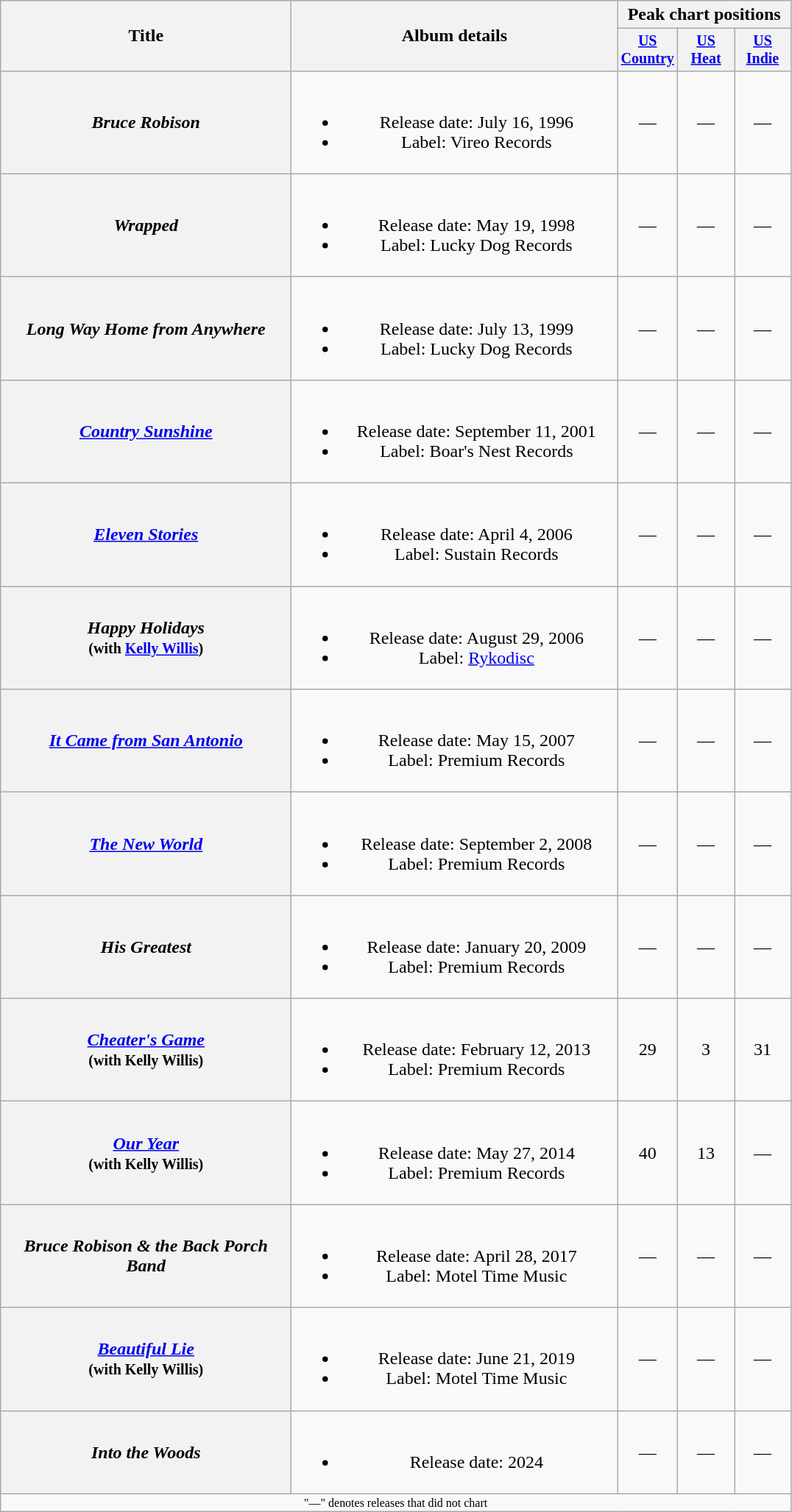<table class="wikitable plainrowheaders" style="text-align:center;">
<tr>
<th rowspan="2" style="width:16em;">Title</th>
<th rowspan="2" style="width:18em;">Album details</th>
<th colspan="3">Peak chart positions</th>
</tr>
<tr style="font-size:smaller;">
<th style="width:45px;"><a href='#'>US Country</a><br></th>
<th style="width:45px;"><a href='#'>US Heat</a><br></th>
<th style="width:45px;"><a href='#'>US Indie</a><br></th>
</tr>
<tr>
<th scope="row"><em>Bruce Robison</em></th>
<td><br><ul><li>Release date: July 16, 1996</li><li>Label: Vireo Records</li></ul></td>
<td>—</td>
<td>—</td>
<td>—</td>
</tr>
<tr>
<th scope="row"><em>Wrapped</em></th>
<td><br><ul><li>Release date: May 19, 1998</li><li>Label: Lucky Dog Records</li></ul></td>
<td>—</td>
<td>—</td>
<td>—</td>
</tr>
<tr>
<th scope="row"><em>Long Way Home from Anywhere</em></th>
<td><br><ul><li>Release date: July 13, 1999</li><li>Label: Lucky Dog Records</li></ul></td>
<td>—</td>
<td>—</td>
<td>—</td>
</tr>
<tr>
<th scope="row"><em><a href='#'>Country Sunshine</a></em></th>
<td><br><ul><li>Release date: September 11, 2001</li><li>Label: Boar's Nest Records</li></ul></td>
<td>—</td>
<td>—</td>
<td>—</td>
</tr>
<tr>
<th scope="row"><em><a href='#'>Eleven Stories</a></em></th>
<td><br><ul><li>Release date: April 4, 2006</li><li>Label: Sustain Records</li></ul></td>
<td>—</td>
<td>—</td>
<td>—</td>
</tr>
<tr>
<th scope="row"><em>Happy Holidays</em><br><small>(with <a href='#'>Kelly Willis</a>)</small></th>
<td><br><ul><li>Release date: August 29, 2006</li><li>Label: <a href='#'>Rykodisc</a></li></ul></td>
<td>—</td>
<td>—</td>
<td>—</td>
</tr>
<tr>
<th scope="row"><em><a href='#'>It Came from San Antonio</a></em></th>
<td><br><ul><li>Release date: May 15, 2007</li><li>Label: Premium Records</li></ul></td>
<td>—</td>
<td>—</td>
<td>—</td>
</tr>
<tr>
<th scope="row"><em><a href='#'>The New World</a></em></th>
<td><br><ul><li>Release date: September 2, 2008</li><li>Label: Premium Records</li></ul></td>
<td>—</td>
<td>—</td>
<td>—</td>
</tr>
<tr>
<th scope="row"><em>His Greatest</em></th>
<td><br><ul><li>Release date: January 20, 2009</li><li>Label: Premium Records</li></ul></td>
<td>—</td>
<td>—</td>
<td>—</td>
</tr>
<tr>
<th scope="row"><em><a href='#'>Cheater's Game</a></em><br><small>(with Kelly Willis)</small></th>
<td><br><ul><li>Release date: February 12, 2013</li><li>Label: Premium Records</li></ul></td>
<td>29</td>
<td>3</td>
<td>31</td>
</tr>
<tr>
<th scope="row"><em><a href='#'>Our Year</a></em><br><small>(with Kelly Willis)</small></th>
<td><br><ul><li>Release date: May 27, 2014</li><li>Label: Premium Records</li></ul></td>
<td>40</td>
<td>13</td>
<td>—</td>
</tr>
<tr>
<th scope="row"><em>Bruce Robison & the Back Porch Band</em></th>
<td><br><ul><li>Release date: April 28, 2017</li><li>Label: Motel Time Music</li></ul></td>
<td>—</td>
<td>—</td>
<td>—</td>
</tr>
<tr>
<th scope="row"><em><a href='#'>Beautiful Lie</a></em><br><small>(with Kelly Willis)</small></th>
<td><br><ul><li>Release date: June 21, 2019</li><li>Label: Motel Time Music</li></ul></td>
<td>—</td>
<td>—</td>
<td>—</td>
</tr>
<tr>
<th scope="row"><em>Into the Woods</em></th>
<td><br><ul><li>Release date: 2024</li></ul></td>
<td>—</td>
<td>—</td>
<td>—</td>
</tr>
<tr>
<td colspan="5" style="font-size:8pt">"—" denotes releases that did not chart</td>
</tr>
</table>
